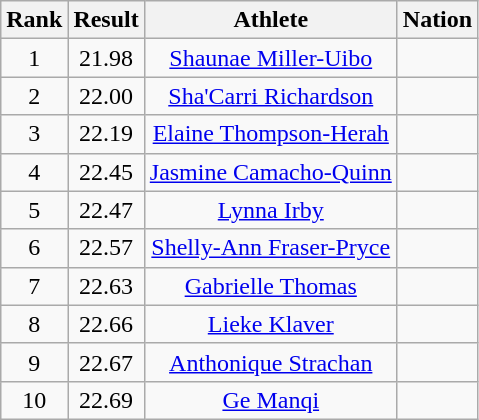<table class="wikitable" style="text-align:center">
<tr>
<th>Rank</th>
<th>Result</th>
<th>Athlete</th>
<th>Nation</th>
</tr>
<tr>
<td>1</td>
<td>21.98</td>
<td><a href='#'>Shaunae Miller-Uibo</a></td>
<td align=left></td>
</tr>
<tr>
<td>2</td>
<td>22.00</td>
<td><a href='#'>Sha'Carri Richardson</a></td>
<td align=left></td>
</tr>
<tr>
<td>3</td>
<td>22.19</td>
<td><a href='#'>Elaine Thompson-Herah</a></td>
<td align=left></td>
</tr>
<tr>
<td>4</td>
<td>22.45</td>
<td><a href='#'>Jasmine Camacho-Quinn</a></td>
<td align=left></td>
</tr>
<tr>
<td>5</td>
<td>22.47</td>
<td><a href='#'>Lynna Irby</a></td>
<td align=left></td>
</tr>
<tr>
<td>6</td>
<td>22.57</td>
<td><a href='#'>Shelly-Ann Fraser-Pryce</a></td>
<td align=left></td>
</tr>
<tr>
<td>7</td>
<td>22.63</td>
<td><a href='#'>Gabrielle Thomas</a></td>
<td align=left></td>
</tr>
<tr>
<td>8</td>
<td>22.66</td>
<td><a href='#'>Lieke Klaver</a></td>
<td align=left></td>
</tr>
<tr>
<td>9</td>
<td>22.67</td>
<td><a href='#'>Anthonique Strachan</a></td>
<td align=left></td>
</tr>
<tr>
<td>10</td>
<td>22.69</td>
<td><a href='#'>Ge Manqi</a></td>
<td align=left></td>
</tr>
</table>
